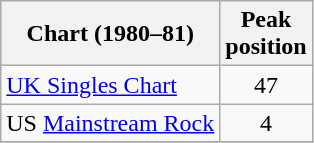<table class="wikitable">
<tr>
<th>Chart (1980–81)</th>
<th align="center">Peak<br> position</th>
</tr>
<tr>
<td><a href='#'>UK Singles Chart</a></td>
<td align="center">47</td>
</tr>
<tr>
<td>US <a href='#'>Mainstream Rock</a></td>
<td style="text-align:center;">4</td>
</tr>
<tr>
</tr>
</table>
